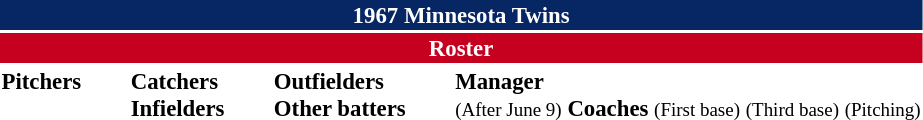<table class="toccolours" style="font-size: 95%;">
<tr>
<th colspan="10" style="background-color: #072764; color: white; text-align: center;">1967 Minnesota Twins</th>
</tr>
<tr>
<td colspan="10" style="background-color: #c6011f; color: white; text-align: center;"><strong>Roster</strong></td>
</tr>
<tr>
<td valign="top"><strong>Pitchers</strong><br>










</td>
<td width="25px"></td>
<td valign="top"><strong>Catchers</strong><br>



<strong>Infielders</strong>







</td>
<td width="25px"></td>
<td valign="top"><strong>Outfielders</strong><br>








<strong>Other batters</strong>

</td>
<td width="25px"></td>
<td valign="top"><strong>Manager</strong><br>
 <small>(After June 9)</small>
<strong>Coaches</strong>
 <small>(First base)</small>
 <small>(Third base)</small>
 <small>(Pitching)</small></td>
</tr>
<tr>
</tr>
</table>
